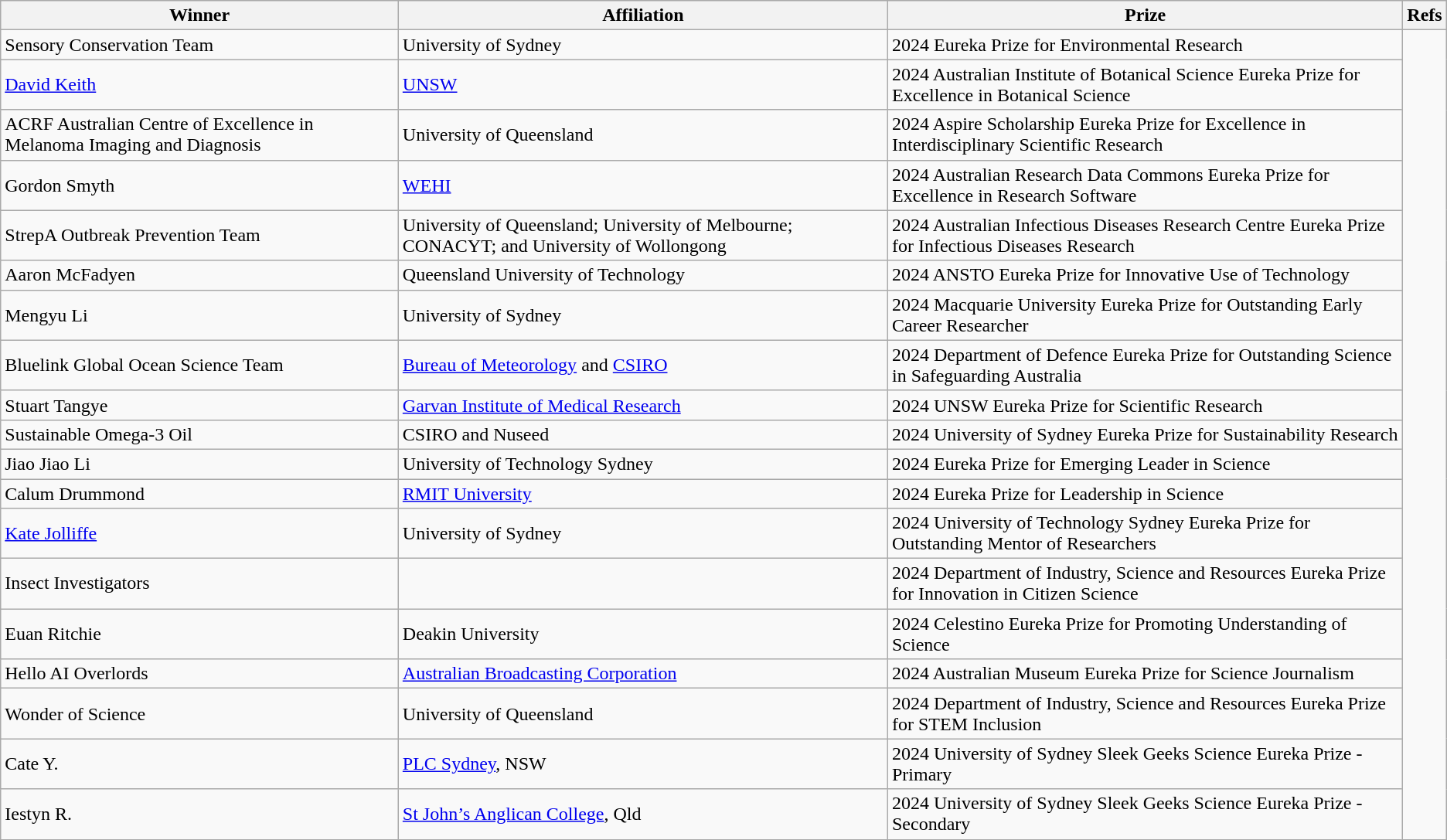<table class="wikitable">
<tr>
<th>Winner</th>
<th>Affiliation</th>
<th>Prize</th>
<th>Refs</th>
</tr>
<tr>
<td>Sensory Conservation Team</td>
<td>University of Sydney</td>
<td>2024 Eureka Prize for Environmental Research</td>
<td rowspan="19"></td>
</tr>
<tr>
<td><a href='#'>David Keith</a></td>
<td><a href='#'>UNSW</a></td>
<td>2024 Australian Institute of Botanical Science Eureka Prize for Excellence in Botanical Science</td>
</tr>
<tr>
<td>ACRF Australian Centre of Excellence in Melanoma Imaging and Diagnosis</td>
<td>University of Queensland</td>
<td>2024 Aspire Scholarship Eureka Prize for Excellence in Interdisciplinary Scientific Research</td>
</tr>
<tr>
<td>Gordon Smyth</td>
<td><a href='#'>WEHI</a></td>
<td>2024 Australian Research Data Commons Eureka Prize for Excellence in Research Software</td>
</tr>
<tr>
<td>StrepA Outbreak Prevention Team</td>
<td>University of Queensland; University of Melbourne; CONACYT; and University of Wollongong</td>
<td>2024 Australian Infectious Diseases Research Centre Eureka Prize for Infectious Diseases Research</td>
</tr>
<tr>
<td>Aaron McFadyen</td>
<td>Queensland University of Technology</td>
<td>2024 ANSTO Eureka Prize for Innovative Use of Technology</td>
</tr>
<tr>
<td>Mengyu Li</td>
<td>University of Sydney</td>
<td>2024 Macquarie University Eureka Prize for Outstanding Early Career Researcher</td>
</tr>
<tr>
<td>Bluelink Global Ocean Science Team</td>
<td><a href='#'>Bureau of Meteorology</a> and <a href='#'>CSIRO</a></td>
<td>2024 Department of Defence Eureka Prize for Outstanding Science in Safeguarding Australia</td>
</tr>
<tr>
<td>Stuart Tangye</td>
<td><a href='#'>Garvan Institute of Medical Research</a></td>
<td>2024 UNSW Eureka Prize for Scientific Research</td>
</tr>
<tr>
<td>Sustainable Omega-3 Oil</td>
<td>CSIRO and Nuseed</td>
<td>2024 University of Sydney Eureka Prize for Sustainability Research</td>
</tr>
<tr>
<td>Jiao Jiao Li</td>
<td>University of Technology Sydney</td>
<td>2024 Eureka Prize for Emerging Leader in Science</td>
</tr>
<tr>
<td>Calum Drummond</td>
<td><a href='#'>RMIT University</a></td>
<td>2024 Eureka Prize for Leadership in Science</td>
</tr>
<tr>
<td><a href='#'>Kate Jolliffe</a></td>
<td>University of Sydney</td>
<td>2024 University of Technology Sydney Eureka Prize for Outstanding Mentor of Researchers</td>
</tr>
<tr>
<td>Insect Investigators</td>
<td></td>
<td>2024 Department of Industry, Science and Resources Eureka Prize for Innovation in Citizen Science</td>
</tr>
<tr>
<td>Euan Ritchie</td>
<td>Deakin University</td>
<td>2024 Celestino Eureka Prize for Promoting Understanding of Science</td>
</tr>
<tr>
<td>Hello AI Overlords</td>
<td><a href='#'>Australian Broadcasting Corporation</a></td>
<td>2024 Australian Museum Eureka Prize for Science Journalism</td>
</tr>
<tr>
<td>Wonder of Science</td>
<td>University of Queensland</td>
<td>2024 Department of Industry, Science and Resources Eureka Prize for STEM Inclusion</td>
</tr>
<tr>
<td>Cate Y.</td>
<td><a href='#'>PLC Sydney</a>, NSW</td>
<td>2024 University of Sydney Sleek Geeks Science Eureka Prize - Primary</td>
</tr>
<tr>
<td>Iestyn R.</td>
<td><a href='#'>St John’s Anglican College</a>, Qld</td>
<td>2024 University of Sydney Sleek Geeks Science Eureka Prize - Secondary</td>
</tr>
</table>
